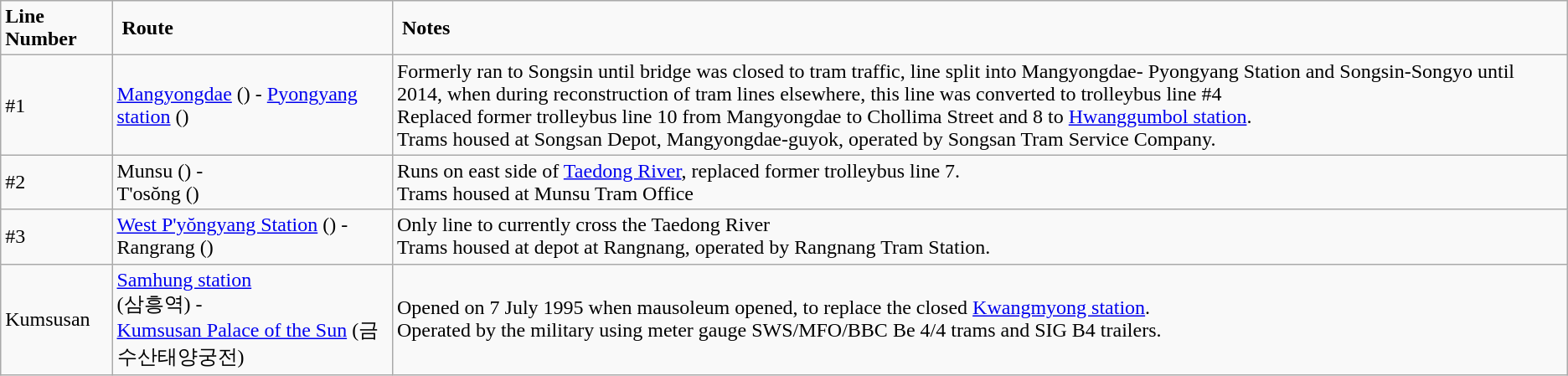<table class="wikitable" style="border-collapse: collapse;">
<tr>
<td><strong><span>Line Number</span></strong></td>
<td><strong><span> Route </span></strong></td>
<td><strong><span> Notes </span></strong></td>
</tr>
<tr>
<td>#1</td>
<td><a href='#'>Mangyongdae</a> () -   <a href='#'>Pyongyang station</a> ()</td>
<td>Formerly ran to Songsin until bridge was closed to tram traffic, line split into Mangyongdae- Pyongyang Station and Songsin-Songyo until 2014, when during reconstruction of tram lines elsewhere, this line was converted to trolleybus line #4<br>Replaced former trolleybus line 10 from Mangyongdae to Chollima Street and 8 to <a href='#'>Hwanggumbol station</a>.<br>Trams housed at Songsan Depot, Mangyongdae-guyok, operated by Songsan Tram Service Company.</td>
</tr>
<tr>
<td>#2</td>
<td>Munsu () -<br>T'osŏng ()</td>
<td>Runs on east side of <a href='#'>Taedong River</a>, replaced former trolleybus line 7.<br>Trams housed at Munsu Tram Office</td>
</tr>
<tr>
<td>#3</td>
<td><a href='#'>West P'yŏngyang Station</a> () -<br>Rangrang ()</td>
<td>Only line to currently cross the Taedong River<br>Trams housed at depot at Rangnang, operated by Rangnang Tram Station.</td>
</tr>
<tr>
<td>Kumsusan</td>
<td><a href='#'>Samhung station</a><br>(삼흥역) -<br><a href='#'>Kumsusan Palace of the Sun</a> (금수산태양궁전)</td>
<td>Opened on 7 July 1995 when mausoleum opened, to replace the closed <a href='#'>Kwangmyong station</a>.<br>Operated by the military using meter gauge SWS/MFO/BBC Be 4/4 trams and SIG B4 trailers.</td>
</tr>
</table>
